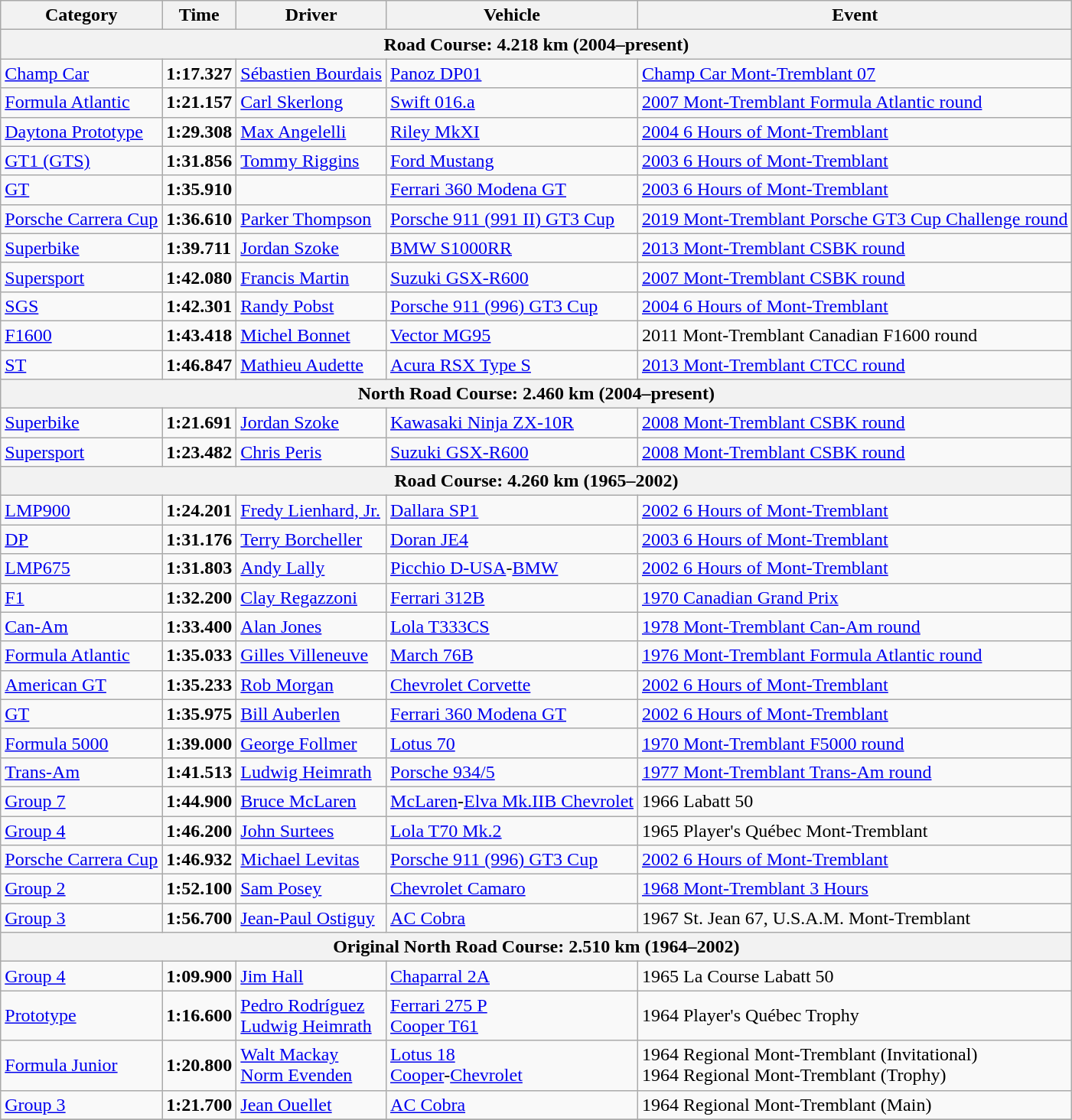<table class="wikitable">
<tr>
<th>Category</th>
<th>Time</th>
<th>Driver</th>
<th>Vehicle</th>
<th>Event</th>
</tr>
<tr>
<th colspan=5>Road Course: 4.218 km (2004–present)</th>
</tr>
<tr>
<td><a href='#'>Champ Car</a></td>
<td><strong>1:17.327</strong></td>
<td><a href='#'>Sébastien Bourdais</a></td>
<td><a href='#'>Panoz DP01</a></td>
<td><a href='#'>Champ Car Mont-Tremblant 07</a></td>
</tr>
<tr>
<td><a href='#'>Formula Atlantic</a></td>
<td><strong>1:21.157</strong></td>
<td><a href='#'>Carl Skerlong</a></td>
<td><a href='#'>Swift 016.a</a></td>
<td><a href='#'>2007 Mont-Tremblant Formula Atlantic round</a></td>
</tr>
<tr>
<td><a href='#'>Daytona Prototype</a></td>
<td><strong>1:29.308</strong></td>
<td><a href='#'>Max Angelelli</a></td>
<td><a href='#'>Riley MkXI</a></td>
<td><a href='#'>2004 6 Hours of Mont-Tremblant</a></td>
</tr>
<tr>
<td><a href='#'>GT1 (GTS)</a></td>
<td><strong>1:31.856</strong></td>
<td><a href='#'>Tommy Riggins</a></td>
<td><a href='#'>Ford Mustang</a></td>
<td><a href='#'>2003 6 Hours of Mont-Tremblant</a></td>
</tr>
<tr>
<td><a href='#'>GT</a></td>
<td><strong>1:35.910</strong></td>
<td></td>
<td><a href='#'>Ferrari 360 Modena GT</a></td>
<td><a href='#'>2003 6 Hours of Mont-Tremblant</a></td>
</tr>
<tr>
<td><a href='#'>Porsche Carrera Cup</a></td>
<td><strong>1:36.610</strong></td>
<td><a href='#'>Parker Thompson</a></td>
<td><a href='#'>Porsche 911 (991 II) GT3 Cup</a></td>
<td><a href='#'>2019 Mont-Tremblant Porsche GT3 Cup Challenge round</a></td>
</tr>
<tr>
<td><a href='#'>Superbike</a></td>
<td><strong>1:39.711</strong></td>
<td><a href='#'>Jordan Szoke</a></td>
<td><a href='#'>BMW S1000RR</a></td>
<td><a href='#'>2013 Mont-Tremblant CSBK round</a></td>
</tr>
<tr>
<td><a href='#'>Supersport</a></td>
<td><strong>1:42.080</strong></td>
<td><a href='#'>Francis Martin</a></td>
<td><a href='#'>Suzuki GSX-R600</a></td>
<td><a href='#'>2007 Mont-Tremblant CSBK round</a></td>
</tr>
<tr>
<td><a href='#'>SGS</a></td>
<td><strong>1:42.301</strong></td>
<td><a href='#'>Randy Pobst</a></td>
<td><a href='#'>Porsche 911 (996) GT3 Cup</a></td>
<td><a href='#'>2004 6 Hours of Mont-Tremblant</a></td>
</tr>
<tr>
<td><a href='#'>F1600</a></td>
<td><strong>1:43.418</strong></td>
<td><a href='#'>Michel Bonnet</a></td>
<td><a href='#'>Vector MG95</a></td>
<td>2011 Mont-Tremblant Canadian F1600 round</td>
</tr>
<tr>
<td><a href='#'>ST</a></td>
<td><strong>1:46.847</strong></td>
<td><a href='#'>Mathieu Audette</a></td>
<td><a href='#'>Acura RSX Type S</a></td>
<td><a href='#'>2013 Mont-Tremblant CTCC round</a></td>
</tr>
<tr>
<th colspan=5>North Road Course: 2.460 km (2004–present)</th>
</tr>
<tr>
<td><a href='#'>Superbike</a></td>
<td><strong>1:21.691</strong></td>
<td><a href='#'>Jordan Szoke</a></td>
<td><a href='#'>Kawasaki Ninja ZX-10R</a></td>
<td><a href='#'>2008 Mont-Tremblant CSBK round</a></td>
</tr>
<tr>
<td><a href='#'>Supersport</a></td>
<td><strong>1:23.482</strong></td>
<td><a href='#'>Chris Peris</a></td>
<td><a href='#'>Suzuki GSX-R600</a></td>
<td><a href='#'>2008 Mont-Tremblant CSBK round</a></td>
</tr>
<tr>
<th colspan=5>Road Course: 4.260 km (1965–2002)</th>
</tr>
<tr>
<td><a href='#'>LMP900</a></td>
<td><strong>1:24.201</strong></td>
<td><a href='#'>Fredy Lienhard, Jr.</a></td>
<td><a href='#'>Dallara SP1</a></td>
<td><a href='#'>2002 6 Hours of Mont-Tremblant</a></td>
</tr>
<tr>
<td><a href='#'>DP</a></td>
<td><strong>1:31.176</strong></td>
<td><a href='#'>Terry Borcheller</a></td>
<td><a href='#'>Doran JE4</a></td>
<td><a href='#'>2003 6 Hours of Mont-Tremblant</a></td>
</tr>
<tr>
<td><a href='#'>LMP675</a></td>
<td><strong>1:31.803</strong></td>
<td><a href='#'>Andy Lally</a></td>
<td><a href='#'>Picchio D-USA</a>-<a href='#'>BMW</a></td>
<td><a href='#'>2002 6 Hours of Mont-Tremblant</a></td>
</tr>
<tr>
<td><a href='#'>F1</a></td>
<td><strong>1:32.200</strong></td>
<td><a href='#'>Clay Regazzoni</a></td>
<td><a href='#'>Ferrari 312B</a></td>
<td><a href='#'>1970 Canadian Grand Prix</a></td>
</tr>
<tr>
<td><a href='#'>Can-Am</a></td>
<td><strong>1:33.400</strong></td>
<td><a href='#'>Alan Jones</a></td>
<td><a href='#'>Lola T333CS</a></td>
<td><a href='#'>1978 Mont-Tremblant Can-Am round</a></td>
</tr>
<tr>
<td><a href='#'>Formula Atlantic</a></td>
<td><strong>1:35.033</strong></td>
<td><a href='#'>Gilles Villeneuve</a></td>
<td><a href='#'>March 76B</a></td>
<td><a href='#'>1976 Mont-Tremblant Formula Atlantic round</a></td>
</tr>
<tr>
<td><a href='#'>American GT</a></td>
<td><strong>1:35.233</strong></td>
<td><a href='#'>Rob Morgan</a></td>
<td><a href='#'>Chevrolet Corvette</a></td>
<td><a href='#'>2002 6 Hours of Mont-Tremblant</a></td>
</tr>
<tr>
<td><a href='#'>GT</a></td>
<td><strong>1:35.975</strong></td>
<td><a href='#'>Bill Auberlen</a></td>
<td><a href='#'>Ferrari 360 Modena GT</a></td>
<td><a href='#'>2002 6 Hours of Mont-Tremblant</a></td>
</tr>
<tr>
<td><a href='#'>Formula 5000</a></td>
<td><strong>1:39.000</strong></td>
<td><a href='#'>George Follmer</a></td>
<td><a href='#'>Lotus 70</a></td>
<td><a href='#'>1970 Mont-Tremblant F5000 round</a></td>
</tr>
<tr>
<td><a href='#'>Trans-Am</a></td>
<td><strong>1:41.513</strong></td>
<td><a href='#'>Ludwig Heimrath</a></td>
<td><a href='#'>Porsche 934/5</a></td>
<td><a href='#'>1977 Mont-Tremblant Trans-Am round</a></td>
</tr>
<tr>
<td><a href='#'>Group 7</a></td>
<td><strong>1:44.900</strong></td>
<td><a href='#'>Bruce McLaren</a></td>
<td><a href='#'>McLaren</a>-<a href='#'>Elva Mk.IIB Chevrolet</a></td>
<td>1966 Labatt 50</td>
</tr>
<tr>
<td><a href='#'>Group 4</a></td>
<td><strong>1:46.200</strong></td>
<td><a href='#'>John Surtees</a></td>
<td><a href='#'>Lola T70 Mk.2</a></td>
<td>1965 Player's Québec Mont-Tremblant</td>
</tr>
<tr>
<td><a href='#'>Porsche Carrera Cup</a></td>
<td><strong>1:46.932</strong></td>
<td><a href='#'>Michael Levitas</a></td>
<td><a href='#'>Porsche 911 (996) GT3 Cup</a></td>
<td><a href='#'>2002 6 Hours of Mont-Tremblant</a></td>
</tr>
<tr>
<td><a href='#'>Group 2</a></td>
<td><strong>1:52.100</strong></td>
<td><a href='#'>Sam Posey</a></td>
<td><a href='#'>Chevrolet Camaro</a></td>
<td><a href='#'>1968 Mont-Tremblant 3 Hours</a></td>
</tr>
<tr>
<td><a href='#'>Group 3</a></td>
<td><strong>1:56.700</strong></td>
<td><a href='#'>Jean-Paul Ostiguy</a></td>
<td><a href='#'>AC Cobra</a></td>
<td>1967 St. Jean 67, U.S.A.M. Mont-Tremblant</td>
</tr>
<tr>
<th colspan=5>Original North Road Course: 2.510 km (1964–2002)</th>
</tr>
<tr>
<td><a href='#'>Group 4</a></td>
<td><strong>1:09.900</strong></td>
<td><a href='#'>Jim Hall</a></td>
<td><a href='#'>Chaparral 2A</a></td>
<td>1965 La Course Labatt 50</td>
</tr>
<tr>
<td><a href='#'>Prototype</a></td>
<td><strong>1:16.600</strong></td>
<td><a href='#'>Pedro Rodríguez</a><br><a href='#'>Ludwig Heimrath</a></td>
<td><a href='#'>Ferrari 275 P</a><br><a href='#'>Cooper T61</a></td>
<td>1964 Player's Québec Trophy</td>
</tr>
<tr>
<td><a href='#'>Formula Junior</a></td>
<td><strong>1:20.800</strong></td>
<td><a href='#'>Walt Mackay</a><br><a href='#'>Norm Evenden</a></td>
<td><a href='#'>Lotus 18</a><br><a href='#'>Cooper</a>-<a href='#'>Chevrolet</a></td>
<td>1964 Regional Mont-Tremblant (Invitational)<br>1964 Regional Mont-Tremblant (Trophy)</td>
</tr>
<tr>
<td><a href='#'>Group 3</a></td>
<td><strong>1:21.700</strong></td>
<td><a href='#'>Jean Ouellet</a></td>
<td><a href='#'>AC Cobra</a></td>
<td>1964 Regional Mont-Tremblant (Main)</td>
</tr>
<tr>
</tr>
</table>
